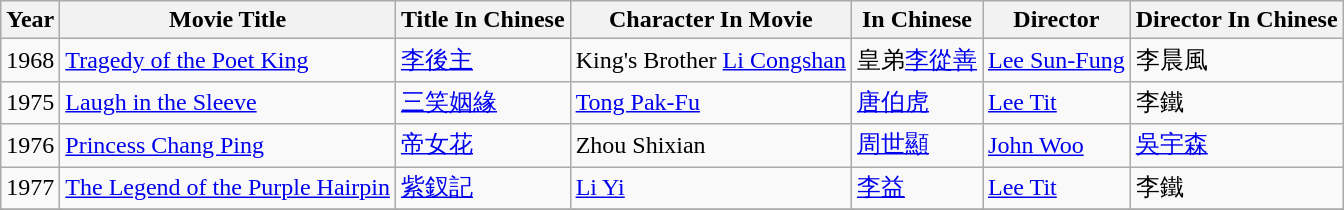<table class="wikitable">
<tr>
<th>Year</th>
<th>Movie Title</th>
<th>Title In Chinese</th>
<th>Character In Movie</th>
<th>In Chinese</th>
<th>Director</th>
<th>Director In Chinese</th>
</tr>
<tr>
<td>1968</td>
<td><a href='#'>Tragedy of the Poet King</a></td>
<td><a href='#'>李後主</a></td>
<td>King's Brother <a href='#'>Li Congshan</a></td>
<td>皇弟<a href='#'>李從善</a></td>
<td><a href='#'>Lee Sun-Fung</a></td>
<td>李晨風</td>
</tr>
<tr>
<td>1975</td>
<td><a href='#'>Laugh in the Sleeve</a></td>
<td><a href='#'>三笑姻緣</a></td>
<td><a href='#'>Tong Pak-Fu</a></td>
<td><a href='#'>唐伯虎</a></td>
<td><a href='#'>Lee Tit</a></td>
<td>李鐵</td>
</tr>
<tr>
<td>1976</td>
<td><a href='#'>Princess Chang Ping</a></td>
<td><a href='#'>帝女花</a></td>
<td>Zhou Shixian</td>
<td><a href='#'>周世顯</a></td>
<td><a href='#'>John Woo</a></td>
<td><a href='#'>吳宇森</a></td>
</tr>
<tr>
<td>1977</td>
<td><a href='#'>The Legend of the Purple Hairpin</a></td>
<td><a href='#'>紫釵記</a></td>
<td><a href='#'>Li Yi</a></td>
<td><a href='#'>李益</a></td>
<td><a href='#'>Lee Tit</a></td>
<td>李鐵</td>
</tr>
<tr>
</tr>
</table>
